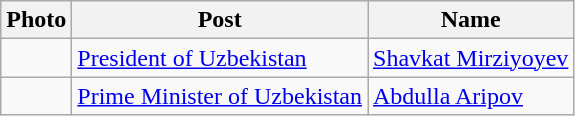<table class="wikitable">
<tr>
<th>Photo</th>
<th>Post</th>
<th>Name</th>
</tr>
<tr>
<td></td>
<td><a href='#'>President of Uzbekistan</a></td>
<td><a href='#'>Shavkat Mirziyoyev</a></td>
</tr>
<tr>
<td></td>
<td><a href='#'>Prime Minister of Uzbekistan</a></td>
<td><a href='#'>Abdulla Aripov</a></td>
</tr>
</table>
